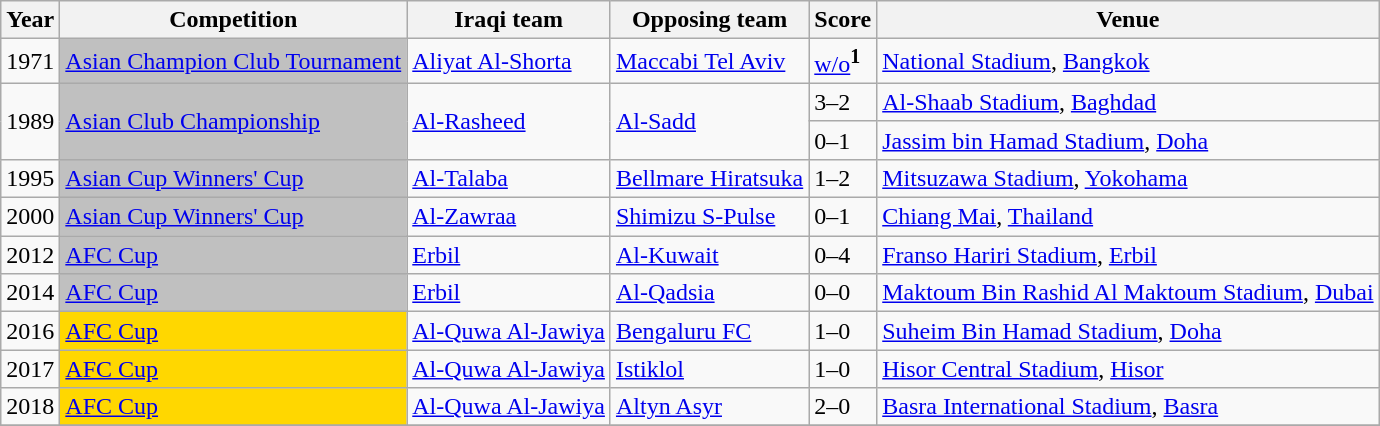<table class="wikitable sortable">
<tr>
<th>Year</th>
<th>Competition</th>
<th>Iraqi team</th>
<th>Opposing team</th>
<th>Score</th>
<th>Venue</th>
</tr>
<tr>
<td>1971</td>
<td bgcolor=silver><a href='#'>Asian Champion Club Tournament</a></td>
<td><a href='#'>Aliyat Al-Shorta</a></td>
<td> <a href='#'>Maccabi Tel Aviv</a></td>
<td><a href='#'>w/o</a><sup><strong>1</strong></sup></td>
<td> <a href='#'>National Stadium</a>, <a href='#'>Bangkok</a></td>
</tr>
<tr>
<td rowspan=2>1989</td>
<td rowspan=2 bgcolor=silver><a href='#'>Asian Club Championship</a></td>
<td rowspan=2><a href='#'>Al-Rasheed</a></td>
<td rowspan=2> <a href='#'>Al-Sadd</a></td>
<td>3–2</td>
<td> <a href='#'>Al-Shaab Stadium</a>, <a href='#'>Baghdad</a></td>
</tr>
<tr>
<td>0–1<br></td>
<td> <a href='#'>Jassim bin Hamad Stadium</a>, <a href='#'>Doha</a></td>
</tr>
<tr>
<td>1995</td>
<td bgcolor=silver><a href='#'>Asian Cup Winners' Cup</a></td>
<td><a href='#'>Al-Talaba</a></td>
<td> <a href='#'>Bellmare Hiratsuka</a></td>
<td>1–2</td>
<td> <a href='#'>Mitsuzawa Stadium</a>, <a href='#'>Yokohama</a></td>
</tr>
<tr>
<td>2000</td>
<td bgcolor=silver><a href='#'>Asian Cup Winners' Cup</a></td>
<td><a href='#'>Al-Zawraa</a></td>
<td> <a href='#'>Shimizu S-Pulse</a></td>
<td>0–1</td>
<td> <a href='#'>Chiang Mai</a>, <a href='#'>Thailand</a></td>
</tr>
<tr>
<td>2012</td>
<td bgcolor=silver><a href='#'>AFC Cup</a></td>
<td><a href='#'>Erbil</a></td>
<td> <a href='#'>Al-Kuwait</a></td>
<td>0–4</td>
<td> <a href='#'>Franso Hariri Stadium</a>, <a href='#'>Erbil</a></td>
</tr>
<tr>
<td>2014</td>
<td bgcolor=silver><a href='#'>AFC Cup</a></td>
<td><a href='#'>Erbil</a></td>
<td> <a href='#'>Al-Qadsia</a></td>
<td>0–0 <br></td>
<td> <a href='#'>Maktoum Bin Rashid Al Maktoum Stadium</a>, <a href='#'>Dubai</a></td>
</tr>
<tr>
<td>2016</td>
<td bgcolor=gold><a href='#'>AFC Cup</a></td>
<td><a href='#'>Al-Quwa Al-Jawiya</a></td>
<td> <a href='#'>Bengaluru FC</a></td>
<td>1–0</td>
<td> <a href='#'>Suheim Bin Hamad Stadium</a>, <a href='#'>Doha</a></td>
</tr>
<tr>
<td>2017</td>
<td bgcolor=gold><a href='#'>AFC Cup</a></td>
<td><a href='#'>Al-Quwa Al-Jawiya</a></td>
<td> <a href='#'>Istiklol</a></td>
<td>1–0</td>
<td> <a href='#'>Hisor Central Stadium</a>, <a href='#'>Hisor</a></td>
</tr>
<tr>
<td>2018</td>
<td bgcolor=gold><a href='#'>AFC Cup</a></td>
<td><a href='#'>Al-Quwa Al-Jawiya</a></td>
<td> <a href='#'>Altyn Asyr</a></td>
<td>2–0</td>
<td> <a href='#'>Basra International Stadium</a>, <a href='#'>Basra</a></td>
</tr>
<tr>
</tr>
</table>
